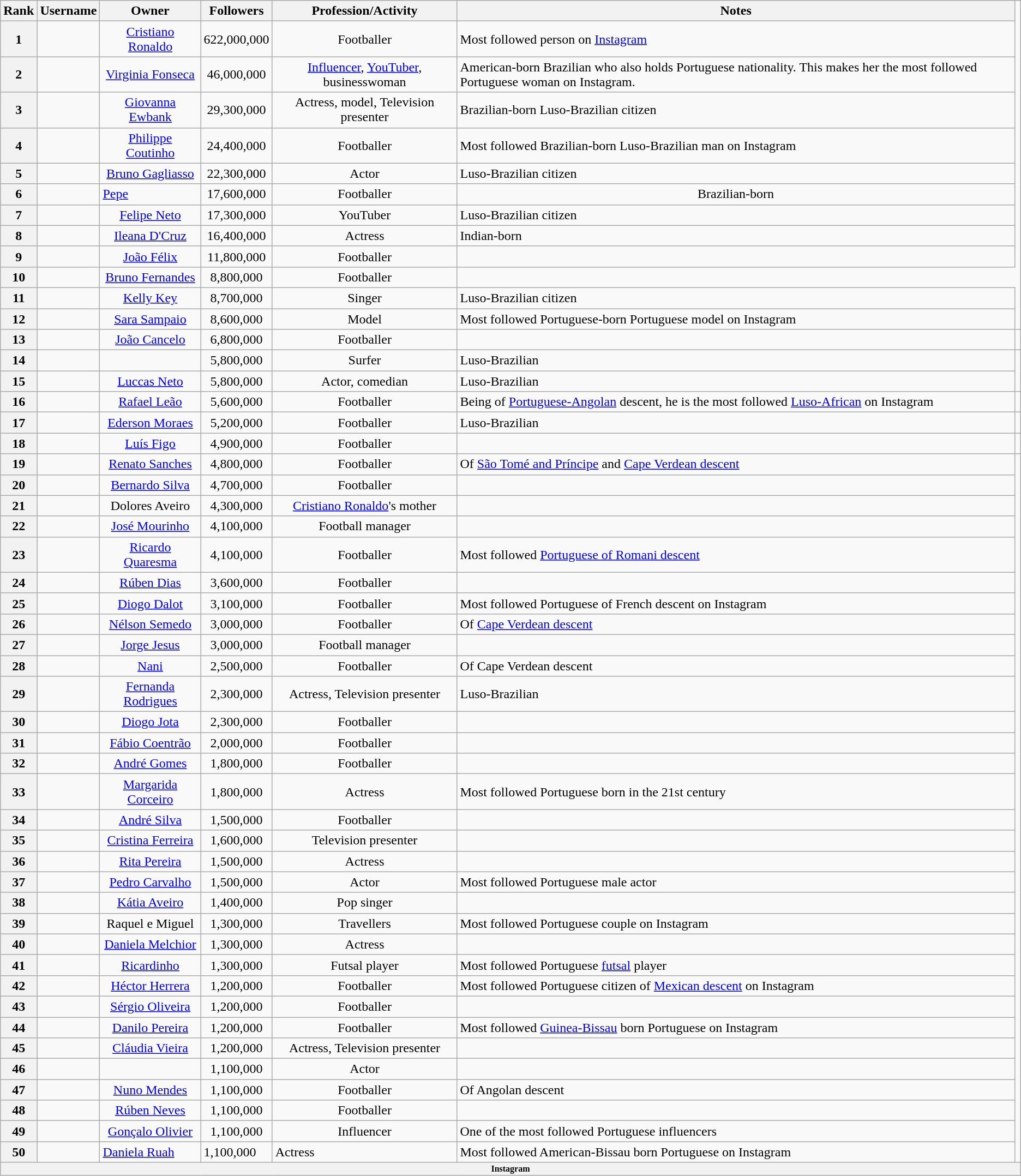<table class="wikitable sortable mw-collapsible mw-collapsed">
<tr>
<th scope="col">Rank</th>
<th scope="col">Username</th>
<th scope="col">Owner</th>
<th scope="col">Followers<br></th>
<th scope="col">Profession/Activity</th>
<th scope="col">Notes</th>
</tr>
<tr>
<th scope="row" style="text-align:center;">1</th>
<td></td>
<td style="text-align:center;"><a href='#'>Cristiano Ronaldo</a></td>
<td style="text-align:center;">622,000,000</td>
<td style="text-align:center;">Footballer</td>
<td>Most followed person on <a href='#'>Instagram</a></td>
</tr>
<tr>
<th scope="row" style="text-align:center;">2</th>
<td></td>
<td style="text-align:center;"><a href='#'>Virginia Fonseca</a></td>
<td style="text-align:center;">46,000,000</td>
<td style="text-align:center;"><a href='#'>Influencer</a>, <a href='#'>YouTuber</a>, businesswoman</td>
<td>American-born Brazilian who also holds Portuguese nationality. This makes her the most followed Portuguese woman on Instagram.</td>
</tr>
<tr>
<th scope="row" style="text-align:center;">3</th>
<td></td>
<td style="text-align:center;"><a href='#'>Giovanna Ewbank</a></td>
<td style="text-align:center;">29,300,000</td>
<td style="text-align:center;">Actress, model, Television presenter</td>
<td>Brazilian-born Luso-Brazilian citizen</td>
</tr>
<tr>
<th scope="row" style="text-align:center;">4</th>
<td></td>
<td style="text-align:center;"><a href='#'>Philippe Coutinho</a></td>
<td style="text-align:center;">24,400,000</td>
<td style="text-align:center;">Footballer</td>
<td>Most followed Brazilian-born Luso-Brazilian man on Instagram</td>
</tr>
<tr>
<th scope="row" style="text-align:center;">5</th>
<td></td>
<td style="text-align:center;"><a href='#'>Bruno Gagliasso</a></td>
<td style="text-align:center;">22,300,000</td>
<td style="text-align:center;">Actor</td>
<td>Luso-Brazilian citizen</td>
</tr>
<tr>
<th scope="row" style="text-align:center;">6</th>
<td></td>
<td><a href='#'>Pepe</a></td>
<td style="text-align:center;">17,600,000</td>
<td style="text-align:center;">Footballer</td>
<td style="text-align:center;">Brazilian-born</td>
</tr>
<tr>
<th scope="row" style="text-align:center;">7</th>
<td></td>
<td style="text-align:center;"><a href='#'>Felipe Neto</a></td>
<td style="text-align:center;">17,300,000</td>
<td style="text-align:center;">YouTuber</td>
<td>Luso-Brazilian citizen</td>
</tr>
<tr>
<th scope="row" style="text-align:center;">8</th>
<td></td>
<td style="text-align:center;"><a href='#'>Ileana D'Cruz</a></td>
<td style="text-align:center;">16,400,000</td>
<td style="text-align:center;">Actress</td>
<td>Indian-born</td>
</tr>
<tr>
<th>9</th>
<td></td>
<td style="text-align:center;"><a href='#'>João Félix</a></td>
<td style="text-align:center;">11,800,000</td>
<td style="text-align:center;">Footballer</td>
<td></td>
</tr>
<tr>
<th scope="row" style="text-align:center;">10</th>
<td></td>
<td style="text-align:center;"><a href='#'>Bruno Fernandes</a></td>
<td style="text-align:center;">8,800,000</td>
<td style="text-align:center;">Footballer</td>
</tr>
<tr>
<th scope="row" style="text-align:center;">11</th>
<td></td>
<td style="text-align:center;"><a href='#'>Kelly Key</a></td>
<td style="text-align:center;">8,700,000</td>
<td style="text-align:center;">Singer</td>
<td>Luso-Brazilian citizen</td>
</tr>
<tr>
<th scope="row" style="text-align:center;">12</th>
<td></td>
<td style="text-align:center;"><a href='#'>Sara Sampaio</a></td>
<td style="text-align:center;">8,600,000</td>
<td style="text-align:center;">Model</td>
<td>Most followed Portuguese-born Portuguese model on Instagram</td>
</tr>
<tr>
<th scope="row" style="text-align:center;">13</th>
<td></td>
<td style="text-align:center;"><a href='#'>João Cancelo</a></td>
<td style="text-align:center;">6,800,000</td>
<td style="text-align:center;">Footballer</td>
<td></td>
<td></td>
</tr>
<tr>
<th scope="row" style="text-align:center;">14</th>
<td></td>
<td style="text-align:center;"></td>
<td style="text-align:center;">5,800,000</td>
<td style="text-align:center;">Surfer</td>
<td>Luso-Brazilian</td>
</tr>
<tr>
<th scope="row" style="text-align:center;">15</th>
<td></td>
<td style="text-align:center;"><a href='#'>Luccas Neto</a></td>
<td style="text-align:center;">5,800,000</td>
<td style="text-align:center;">Actor, comedian</td>
<td>Luso-Brazilian</td>
</tr>
<tr>
<th scope="row" style="text-align:center;">16</th>
<td></td>
<td style="text-align:center;"><a href='#'>Rafael Leão</a></td>
<td style="text-align:center;">5,600,000</td>
<td style="text-align:center;">Footballer</td>
<td>Being of <a href='#'>Portuguese-Angolan</a> descent, he is the most followed <a href='#'>Luso-African</a> on Instagram</td>
<td></td>
</tr>
<tr>
<th scope="row" style="text-align:center;">17</th>
<td></td>
<td style="text-align:center;"><a href='#'>Ederson Moraes</a></td>
<td style="text-align:center;">5,200,000</td>
<td style="text-align:center;">Footballer</td>
<td>Luso-Brazilian</td>
<td></td>
</tr>
<tr>
<th scope="row" style="text-align:center;">18</th>
<td></td>
<td style="text-align:center;"><a href='#'>Luís Figo</a></td>
<td style="text-align:center;">4,900,000</td>
<td style="text-align:center;">Footballer</td>
<td></td>
<td></td>
</tr>
<tr>
<th scope="row" style="text-align:center;">19</th>
<td></td>
<td style="text-align:center;"><a href='#'>Renato Sanches</a></td>
<td style="text-align:center;">4,800,000</td>
<td style="text-align:center;">Footballer</td>
<td>Of <a href='#'>São Tomé and Príncipe</a> and <a href='#'>Cape Verdean descent</a></td>
</tr>
<tr>
<th scope="row" style="text-align:center;">20</th>
<td></td>
<td style="text-align:center;"><a href='#'>Bernardo Silva</a></td>
<td style="text-align:center;">4,700,000</td>
<td style="text-align:center;">Footballer</td>
<td></td>
</tr>
<tr>
<th scope="row" style="text-align:center;">21</th>
<td></td>
<td style="text-align:center;">Dolores Aveiro</td>
<td style="text-align:center;">4,300,000</td>
<td style="text-align:center;"><a href='#'>Cristiano Ronaldo</a>'s mother</td>
<td></td>
</tr>
<tr>
<th scope="row" style="text-align:center;">22</th>
<td></td>
<td style="text-align:center;"><a href='#'>José Mourinho</a></td>
<td style="text-align:center;">4,100,000</td>
<td style="text-align:center;">Football manager</td>
<td></td>
</tr>
<tr>
<th scope="row" style="text-align:center;">23</th>
<td></td>
<td style="text-align:center;"><a href='#'>Ricardo Quaresma</a></td>
<td style="text-align:center;">4,100,000</td>
<td style="text-align:center;">Footballer</td>
<td>Most followed <a href='#'>Portuguese of Romani descent</a></td>
</tr>
<tr>
<th scope="row" style="text-align:center;">24</th>
<td></td>
<td style="text-align:center;"><a href='#'>Rúben Dias</a></td>
<td style="text-align:center;">3,600,000</td>
<td style="text-align:center;">Footballer</td>
<td></td>
</tr>
<tr>
<th scope="row" style="text-align:center;">25</th>
<td></td>
<td style="text-align:center;"><a href='#'>Diogo Dalot</a></td>
<td style="text-align:center;">3,100,000</td>
<td style="text-align:center;">Footballer</td>
<td>Most followed Portuguese of French descent on Instagram</td>
</tr>
<tr>
<th scope="row" style="text-align:center;">26</th>
<td></td>
<td style="text-align:center;"><a href='#'>Nélson Semedo</a></td>
<td style="text-align:center;">3,000,000</td>
<td style="text-align:center;">Footballer</td>
<td>Of <a href='#'>Cape Verdean descent</a></td>
</tr>
<tr>
<th scope="row" style="text-align:center;">27</th>
<td></td>
<td style="text-align:center;"><a href='#'>Jorge Jesus</a></td>
<td style="text-align:center;">3,000,000</td>
<td style="text-align:center;">Football manager</td>
<td></td>
</tr>
<tr>
<th scope="row" style="text-align:center;">28</th>
<td></td>
<td style="text-align:center;"><a href='#'>Nani</a></td>
<td style="text-align:center;">2,500,000</td>
<td style="text-align:center;">Footballer</td>
<td>Of Cape Verdean descent</td>
</tr>
<tr>
<th scope="row" style="text-align:center;">29</th>
<td></td>
<td style="text-align:center;"><a href='#'>Fernanda Rodrigues</a></td>
<td style="text-align:center;">2,300,000</td>
<td style="text-align:center;">Actress, Television presenter</td>
<td>Luso-Brazilian</td>
</tr>
<tr>
<th scope="row" style="text-align:center;">30</th>
<td></td>
<td style="text-align:center;"><a href='#'>Diogo Jota</a></td>
<td style="text-align:center;">2,300,000</td>
<td style="text-align:center;">Footballer</td>
<td></td>
</tr>
<tr>
<th scope="row" style="text-align:center;">31</th>
<td></td>
<td style="text-align:center;"><a href='#'>Fábio Coentrão</a></td>
<td style="text-align:center;">2,000,000</td>
<td style="text-align:center;">Footballer</td>
<td></td>
</tr>
<tr>
<th scope="row" style="text-align:center;">32</th>
<td></td>
<td style="text-align:center;"><a href='#'>André Gomes</a></td>
<td style="text-align:center;">1,800,000</td>
<td style="text-align:center;">Footballer</td>
<td></td>
</tr>
<tr>
<th scope="row" style="text-align:center;">33</th>
<td></td>
<td style="text-align:center;"><a href='#'>Margarida Corceiro</a></td>
<td style="text-align:center;">1,800,000</td>
<td style="text-align:center;">Actress</td>
<td>Most followed Portuguese born in the 21st century</td>
</tr>
<tr>
<th scope="row" style="text-align:center;">34</th>
<td></td>
<td style="text-align:center;"><a href='#'>André Silva</a></td>
<td style="text-align:center;">1,500,000</td>
<td style="text-align:center;">Footballer</td>
<td></td>
</tr>
<tr>
<th scope="row" style="text-align:center;">35</th>
<td></td>
<td style="text-align:center;"><a href='#'>Cristina Ferreira</a></td>
<td style="text-align:center;">1,600,000</td>
<td style="text-align:center;">Television presenter</td>
<td></td>
</tr>
<tr>
<th scope="row" style="text-align:center;">36</th>
<td></td>
<td style="text-align:center;"><a href='#'>Rita Pereira</a></td>
<td style="text-align:center;">1,500,000</td>
<td style="text-align:center;">Actress</td>
<td></td>
</tr>
<tr>
<th scope="row" style="text-align:center;">37</th>
<td></td>
<td style="text-align:center;"><a href='#'>Pedro Carvalho</a></td>
<td style="text-align:center;">1,500,000</td>
<td style="text-align:center;">Actor</td>
<td>Most followed Portuguese male actor</td>
</tr>
<tr>
<th scope="row" style="text-align:center;">38</th>
<td></td>
<td style="text-align:center;"><a href='#'>Kátia Aveiro</a></td>
<td style="text-align:center;">1,400,000</td>
<td style="text-align:center;">Pop singer</td>
<td></td>
</tr>
<tr>
<th scope="row" style="text-align:center;">39</th>
<td></td>
<td style="text-align:center;">Raquel e Miguel</td>
<td style="text-align:center;">1,300,000</td>
<td style="text-align:center;">Travellers</td>
<td>Most followed Portuguese couple on Instagram</td>
</tr>
<tr>
<th scope="row" style="text-align:center;">40</th>
<td></td>
<td style="text-align:center;"><a href='#'>Daniela Melchior</a></td>
<td style="text-align:center;">1,300,000</td>
<td style="text-align:center;">Actress</td>
<td></td>
</tr>
<tr>
<th scope="row" style="text-align:center;">41</th>
<td></td>
<td style="text-align:center;"><a href='#'>Ricardinho</a></td>
<td style="text-align:center;">1,300,000</td>
<td style="text-align:center;">Futsal player</td>
<td>Most followed Portuguese <a href='#'>futsal</a> player</td>
</tr>
<tr>
<th scope="row" style="text-align:center;">42</th>
<td></td>
<td style="text-align:center;"><a href='#'>Héctor Herrera</a></td>
<td style="text-align:center;">1,200,000</td>
<td style="text-align:center;">Footballer</td>
<td>Most followed Portuguese citizen of <a href='#'>Mexican descent</a> on Instagram</td>
</tr>
<tr>
<th>43</th>
<td></td>
<td style="text-align:center;"><a href='#'>Sérgio Oliveira</a></td>
<td style="text-align:center;">1,200,000</td>
<td style="text-align:center;">Footballer</td>
<td></td>
</tr>
<tr>
<th scope="row" style="text-align:center;">44</th>
<td></td>
<td style="text-align:center;"><a href='#'>Danilo Pereira</a></td>
<td style="text-align:center;">1,200,000</td>
<td style="text-align:center;">Footballer</td>
<td>Most followed <a href='#'>Guinea-Bissau</a> born Portuguese on Instagram</td>
</tr>
<tr>
<th scope="row" style="text-align:center;">45</th>
<td></td>
<td style="text-align:center;"><a href='#'>Cláudia Vieira</a></td>
<td style="text-align:center;">1,200,000</td>
<td style="text-align:center;">Actress, Television presenter</td>
<td></td>
</tr>
<tr>
<th scope="row" style="text-align:center;">46</th>
<td></td>
<td style="text-align:center;"></td>
<td style="text-align:center;">1,100,000</td>
<td style="text-align:center;">Actor</td>
<td></td>
</tr>
<tr>
<th scope="row" style="text-align:center;">47</th>
<td></td>
<td style="text-align:center;"><a href='#'>Nuno Mendes</a></td>
<td style="text-align:center;">1,100,000</td>
<td style="text-align:center;">Footballer</td>
<td>Of Angolan descent</td>
</tr>
<tr>
<th scope="row" style="text-align:center;">48</th>
<td></td>
<td style="text-align:center;"><a href='#'>Rúben Neves</a></td>
<td style="text-align:center;">1,100,000</td>
<td style="text-align:center;">Footballer</td>
<td></td>
</tr>
<tr>
<th scope="row" style="text-align:center;">49</th>
<td></td>
<td style="text-align:center;"><a href='#'>Gonçalo Olivier</a></td>
<td style="text-align:center;">1,100,000</td>
<td style="text-align:center;">Influencer</td>
<td>One of the most followed Portuguese influencers</td>
</tr>
<tr>
<th scope="row" style="text-align:center;">50</th>
<td></td>
<td><a href='#'>Daniela Ruah</a></td>
<td>1,100,000</td>
<td>Actress</td>
<td>Most followed American-Bissau born Portuguese on Instagram</td>
</tr>
<tr>
<th colspan="7" style="text-align:center; font-size:8pt;">Instagram </th>
</tr>
</table>
